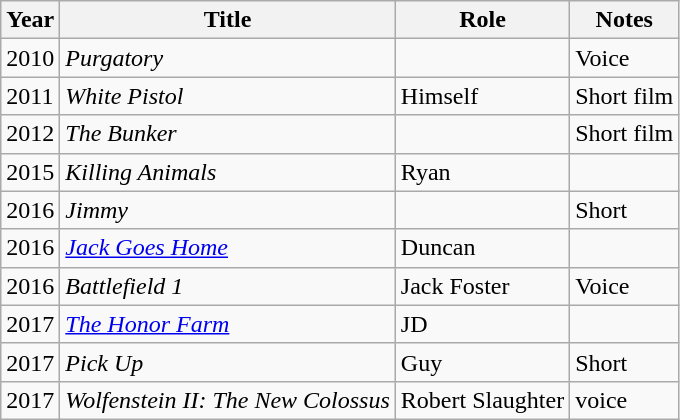<table class="wikitable">
<tr>
<th>Year</th>
<th>Title</th>
<th>Role</th>
<th>Notes</th>
</tr>
<tr>
<td>2010</td>
<td><em>Purgatory</em></td>
<td></td>
<td>Voice</td>
</tr>
<tr>
<td>2011</td>
<td><em>White Pistol</em></td>
<td>Himself</td>
<td>Short film</td>
</tr>
<tr>
<td>2012</td>
<td><em>The Bunker</em></td>
<td></td>
<td>Short film</td>
</tr>
<tr>
<td>2015</td>
<td><em>Killing Animals</em></td>
<td>Ryan</td>
<td></td>
</tr>
<tr>
<td>2016</td>
<td><em>Jimmy</em></td>
<td></td>
<td>Short</td>
</tr>
<tr>
<td>2016</td>
<td><em><a href='#'>Jack Goes Home</a></em></td>
<td>Duncan</td>
<td></td>
</tr>
<tr>
<td>2016</td>
<td><em>Battlefield 1</em></td>
<td>Jack Foster</td>
<td>Voice</td>
</tr>
<tr>
<td>2017</td>
<td><em><a href='#'>The Honor Farm</a></em></td>
<td>JD</td>
<td></td>
</tr>
<tr>
<td>2017</td>
<td><em>Pick Up</em></td>
<td>Guy</td>
<td>Short</td>
</tr>
<tr>
<td>2017</td>
<td><em>Wolfenstein II: The New Colossus</em></td>
<td>Robert Slaughter</td>
<td>voice</td>
</tr>
</table>
